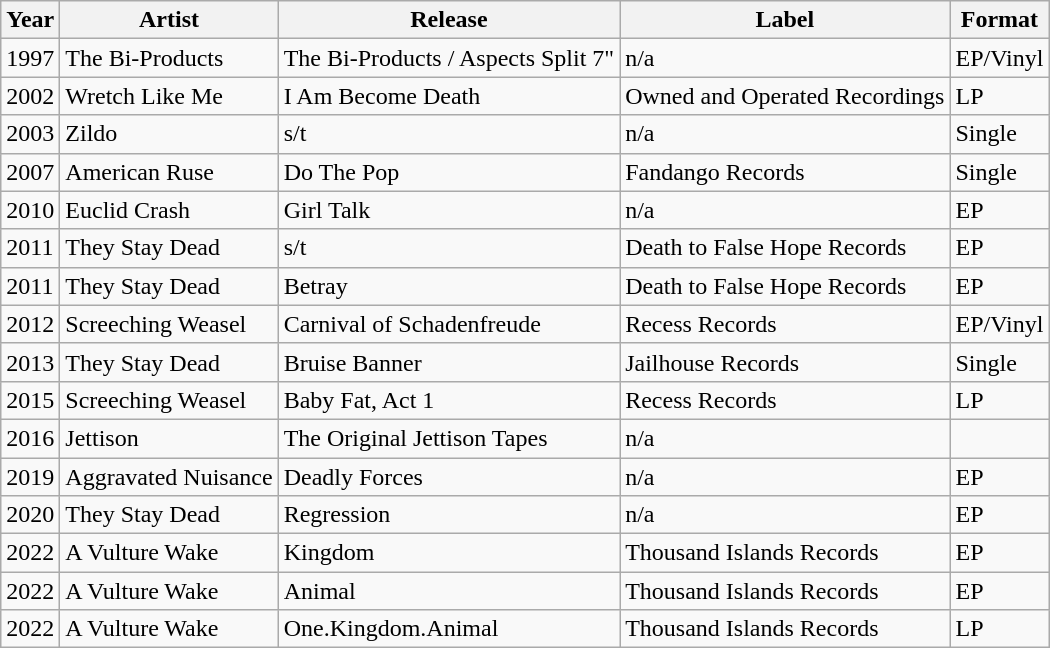<table class="wikitable sortable">
<tr>
<th>Year</th>
<th>Artist</th>
<th>Release</th>
<th>Label</th>
<th>Format</th>
</tr>
<tr>
<td>1997</td>
<td>The Bi-Products</td>
<td>The Bi-Products / Aspects Split 7"</td>
<td>n/a</td>
<td>EP/Vinyl</td>
</tr>
<tr>
<td>2002</td>
<td>Wretch Like Me</td>
<td>I Am Become Death</td>
<td>Owned and Operated Recordings</td>
<td>LP</td>
</tr>
<tr>
<td>2003</td>
<td>Zildo</td>
<td>s/t</td>
<td>n/a</td>
<td>Single</td>
</tr>
<tr>
<td>2007</td>
<td>American Ruse</td>
<td>Do The Pop</td>
<td>Fandango Records</td>
<td>Single</td>
</tr>
<tr>
<td>2010</td>
<td>Euclid Crash</td>
<td>Girl Talk</td>
<td>n/a</td>
<td>EP</td>
</tr>
<tr>
<td>2011</td>
<td>They Stay Dead</td>
<td>s/t</td>
<td>Death to False Hope Records</td>
<td>EP</td>
</tr>
<tr>
<td>2011</td>
<td>They Stay Dead</td>
<td>Betray</td>
<td>Death to False Hope Records</td>
<td>EP</td>
</tr>
<tr>
<td>2012</td>
<td>Screeching Weasel</td>
<td>Carnival of Schadenfreude</td>
<td>Recess Records</td>
<td>EP/Vinyl</td>
</tr>
<tr>
<td>2013</td>
<td>They Stay Dead</td>
<td>Bruise Banner</td>
<td>Jailhouse Records</td>
<td>Single</td>
</tr>
<tr>
<td>2015</td>
<td>Screeching Weasel</td>
<td>Baby Fat, Act 1</td>
<td>Recess Records</td>
<td>LP</td>
</tr>
<tr>
<td>2016</td>
<td>Jettison</td>
<td>The Original Jettison Tapes</td>
<td>n/a</td>
<td></td>
</tr>
<tr>
<td>2019</td>
<td>Aggravated Nuisance</td>
<td>Deadly Forces</td>
<td>n/a</td>
<td>EP</td>
</tr>
<tr>
<td>2020</td>
<td>They Stay Dead</td>
<td>Regression</td>
<td>n/a</td>
<td>EP</td>
</tr>
<tr>
<td>2022</td>
<td>A Vulture Wake</td>
<td>Kingdom</td>
<td>Thousand Islands Records</td>
<td>EP</td>
</tr>
<tr>
<td>2022</td>
<td>A Vulture Wake</td>
<td>Animal</td>
<td>Thousand Islands Records</td>
<td>EP</td>
</tr>
<tr>
<td>2022</td>
<td>A Vulture Wake</td>
<td>One.Kingdom.Animal</td>
<td>Thousand Islands Records</td>
<td>LP</td>
</tr>
</table>
